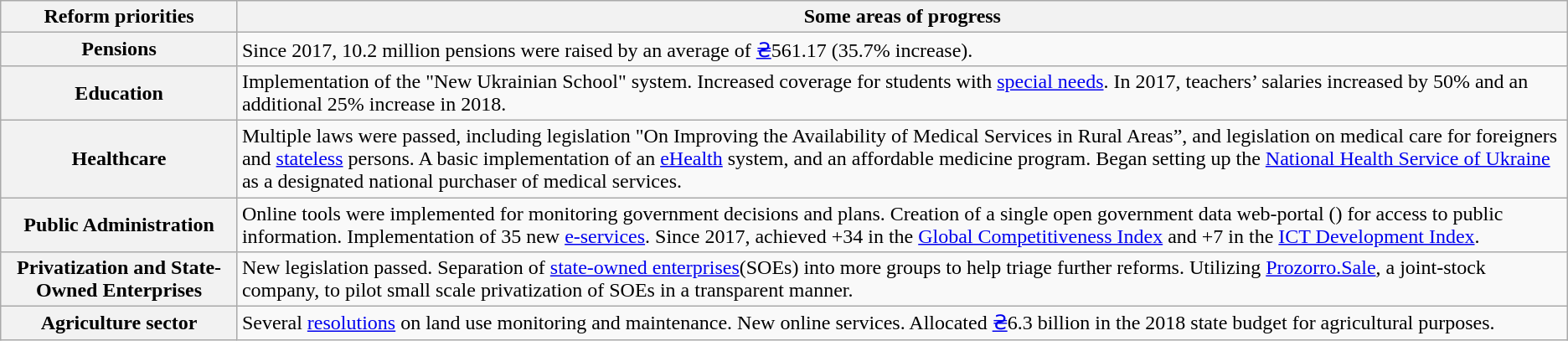<table class=wikitable>
<tr>
<th>Reform priorities</th>
<th>Some areas of progress</th>
</tr>
<tr>
<th>Pensions</th>
<td>Since 2017, 10.2 million pensions were raised by an average of <a href='#'>₴</a>561.17 (35.7% increase).</td>
</tr>
<tr>
<th>Education</th>
<td>Implementation of the "New Ukrainian School" system. Increased coverage for students with <a href='#'>special needs</a>. In 2017, teachers’ salaries increased by 50% and an additional 25% increase in 2018.</td>
</tr>
<tr>
<th>Healthcare</th>
<td>Multiple laws were passed, including legislation "On Improving the Availability of Medical Services in Rural Areas”, and legislation on medical care for foreigners and <a href='#'>stateless</a> persons. A basic implementation of an <a href='#'>eHealth</a> system, and an affordable medicine program. Began setting up the <a href='#'>National Health Service of Ukraine</a> as a designated national purchaser of medical services.</td>
</tr>
<tr>
<th>Public Administration</th>
<td>Online tools were implemented for monitoring government decisions and plans. Creation of a single open government data web-portal () for access to public information. Implementation of 35 new <a href='#'>e-services</a>. Since 2017, achieved +34 in the <a href='#'>Global Competitiveness Index</a> and +7 in the <a href='#'>ICT Development Index</a>.</td>
</tr>
<tr>
<th>Privatization and State-Owned Enterprises</th>
<td>New legislation passed. Separation of <a href='#'>state-owned enterprises</a>(SOEs) into more groups to help triage further reforms. Utilizing <a href='#'>Prozorro.Sale</a>, a joint-stock company, to pilot small scale privatization of SOEs in a transparent manner.</td>
</tr>
<tr>
<th>Agriculture sector</th>
<td>Several <a href='#'>resolutions</a> on land use monitoring and maintenance. New online services. Allocated <a href='#'>₴</a>6.3 billion in the 2018 state budget for agricultural purposes.</td>
</tr>
</table>
